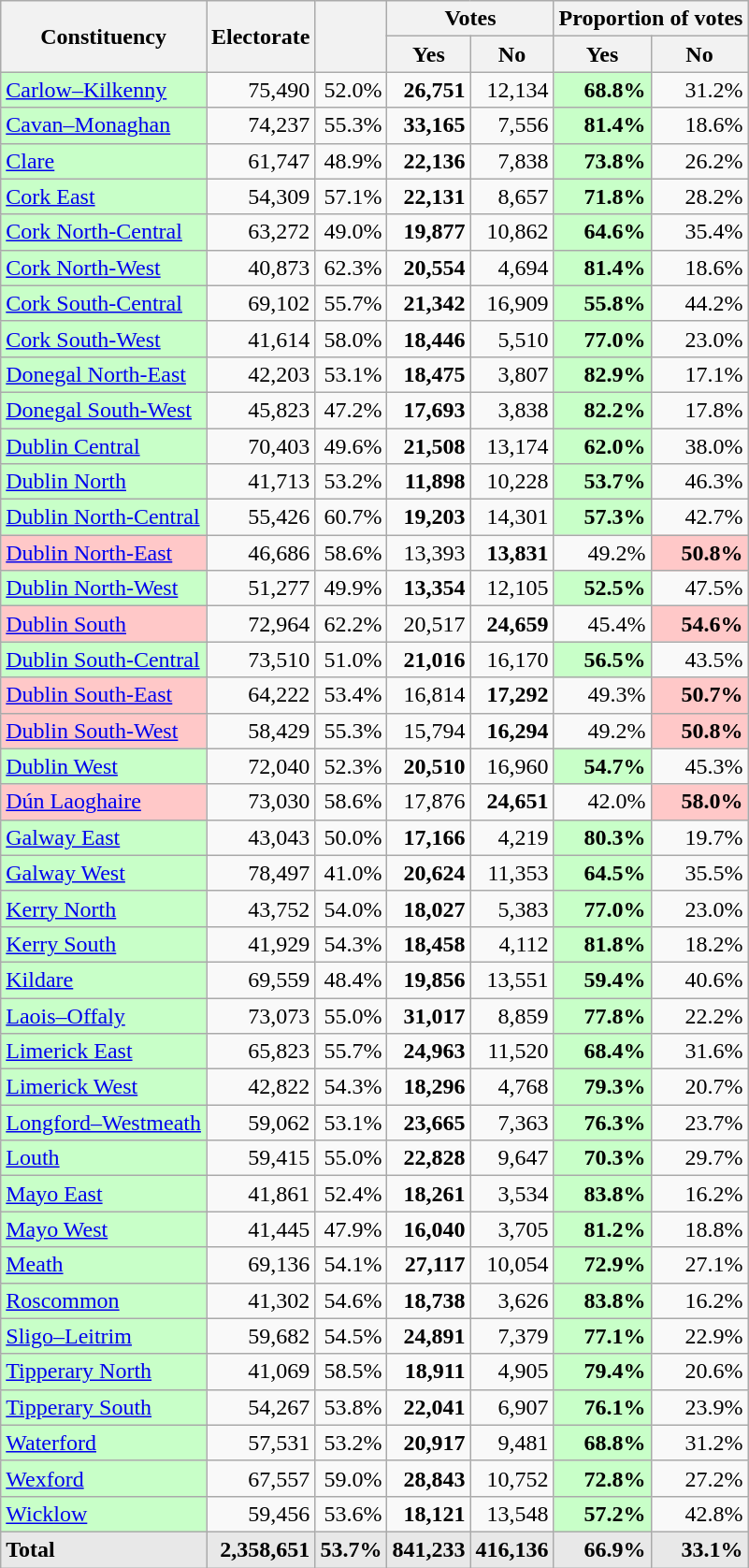<table class="wikitable sortable">
<tr>
<th rowspan=2>Constituency</th>
<th rowspan=2>Electorate</th>
<th rowspan=2></th>
<th colspan=2>Votes</th>
<th colspan=2>Proportion of votes</th>
</tr>
<tr>
<th>Yes</th>
<th>No</th>
<th>Yes</th>
<th>No</th>
</tr>
<tr>
<td style="background:#c8ffc8;"><a href='#'>Carlow–Kilkenny</a></td>
<td style="text-align: right;">75,490</td>
<td style="text-align: right;">52.0%</td>
<td style="text-align: right;"><strong>26,751</strong></td>
<td style="text-align: right;">12,134</td>
<td style="text-align: right; background:#c8ffc8;"><strong>68.8%</strong></td>
<td style="text-align: right;">31.2%</td>
</tr>
<tr>
<td style="background:#c8ffc8;"><a href='#'>Cavan–Monaghan</a></td>
<td style="text-align: right;">74,237</td>
<td style="text-align: right;">55.3%</td>
<td style="text-align: right;"><strong>33,165</strong></td>
<td style="text-align: right;">7,556</td>
<td style="text-align: right; background:#c8ffc8;"><strong>81.4%</strong></td>
<td style="text-align: right;">18.6%</td>
</tr>
<tr>
<td style="background:#c8ffc8;"><a href='#'>Clare</a></td>
<td style="text-align: right;">61,747</td>
<td style="text-align: right;">48.9%</td>
<td style="text-align: right;"><strong>22,136</strong></td>
<td style="text-align: right;">7,838</td>
<td style="text-align: right; background:#c8ffc8;"><strong>73.8%</strong></td>
<td style="text-align: right;">26.2%</td>
</tr>
<tr>
<td style="background:#c8ffc8;"><a href='#'>Cork East</a></td>
<td style="text-align: right;">54,309</td>
<td style="text-align: right;">57.1%</td>
<td style="text-align: right;"><strong>22,131</strong></td>
<td style="text-align: right;">8,657</td>
<td style="text-align: right; background:#c8ffc8;"><strong>71.8%</strong></td>
<td style="text-align: right;">28.2%</td>
</tr>
<tr>
<td style="background:#c8ffc8;"><a href='#'>Cork North-Central</a></td>
<td style="text-align: right;">63,272</td>
<td style="text-align: right;">49.0%</td>
<td style="text-align: right;"><strong>19,877</strong></td>
<td style="text-align: right;">10,862</td>
<td style="text-align: right; background:#c8ffc8;"><strong>64.6%</strong></td>
<td style="text-align: right;">35.4%</td>
</tr>
<tr>
<td style="background:#c8ffc8;"><a href='#'>Cork North-West</a></td>
<td style="text-align: right;">40,873</td>
<td style="text-align: right;">62.3%</td>
<td style="text-align: right;"><strong>20,554</strong></td>
<td style="text-align: right;">4,694</td>
<td style="text-align: right; background:#c8ffc8;"><strong>81.4%</strong></td>
<td style="text-align: right;">18.6%</td>
</tr>
<tr>
<td style="background:#c8ffc8;"><a href='#'>Cork South-Central</a></td>
<td style="text-align: right;">69,102</td>
<td style="text-align: right;">55.7%</td>
<td style="text-align: right;"><strong>21,342</strong></td>
<td style="text-align: right;">16,909</td>
<td style="text-align: right; background:#c8ffc8;"><strong>55.8%</strong></td>
<td style="text-align: right;">44.2%</td>
</tr>
<tr>
<td style="background:#c8ffc8;"><a href='#'>Cork South-West</a></td>
<td style="text-align: right;">41,614</td>
<td style="text-align: right;">58.0%</td>
<td style="text-align: right;"><strong>18,446</strong></td>
<td style="text-align: right;">5,510</td>
<td style="text-align: right; background:#c8ffc8;"><strong>77.0%</strong></td>
<td style="text-align: right;">23.0%</td>
</tr>
<tr>
<td style="background:#c8ffc8;"><a href='#'>Donegal North-East</a></td>
<td style="text-align: right;">42,203</td>
<td style="text-align: right;">53.1%</td>
<td style="text-align: right;"><strong>18,475</strong></td>
<td style="text-align: right;">3,807</td>
<td style="text-align: right; background:#c8ffc8;"><strong>82.9%</strong></td>
<td style="text-align: right;">17.1%</td>
</tr>
<tr>
<td style="background:#c8ffc8;"><a href='#'>Donegal South-West</a></td>
<td style="text-align: right;">45,823</td>
<td style="text-align: right;">47.2%</td>
<td style="text-align: right;"><strong>17,693</strong></td>
<td style="text-align: right;">3,838</td>
<td style="text-align: right; background:#c8ffc8;"><strong>82.2%</strong></td>
<td style="text-align: right;">17.8%</td>
</tr>
<tr>
<td style="background:#c8ffc8;"><a href='#'>Dublin Central</a></td>
<td style="text-align: right;">70,403</td>
<td style="text-align: right;">49.6%</td>
<td style="text-align: right;"><strong>21,508</strong></td>
<td style="text-align: right;">13,174</td>
<td style="text-align: right; background:#c8ffc8;"><strong>62.0%</strong></td>
<td style="text-align: right;">38.0%</td>
</tr>
<tr>
<td style="background:#c8ffc8;"><a href='#'>Dublin North</a></td>
<td style="text-align: right;">41,713</td>
<td style="text-align: right;">53.2%</td>
<td style="text-align: right;"><strong>11,898</strong></td>
<td style="text-align: right;">10,228</td>
<td style="text-align: right; background:#c8ffc8;"><strong>53.7%</strong></td>
<td style="text-align: right;">46.3%</td>
</tr>
<tr>
<td style="background:#c8ffc8;"><a href='#'>Dublin North-Central</a></td>
<td style="text-align: right;">55,426</td>
<td style="text-align: right;">60.7%</td>
<td style="text-align: right;"><strong>19,203</strong></td>
<td style="text-align: right;">14,301</td>
<td style="text-align: right; background:#c8ffc8;"><strong>57.3%</strong></td>
<td style="text-align: right;">42.7%</td>
</tr>
<tr>
<td style="background:#ffc8c8;"><a href='#'>Dublin North-East</a></td>
<td style="text-align: right;">46,686</td>
<td style="text-align: right;">58.6%</td>
<td style="text-align: right;">13,393</td>
<td style="text-align: right;"><strong>13,831</strong></td>
<td style="text-align: right;">49.2%</td>
<td style="text-align: right; background:#ffc8c8;"><strong>50.8%</strong></td>
</tr>
<tr>
<td style="background:#c8ffc8;"><a href='#'>Dublin North-West</a></td>
<td style="text-align: right;">51,277</td>
<td style="text-align: right;">49.9%</td>
<td style="text-align: right;"><strong>13,354</strong></td>
<td style="text-align: right;">12,105</td>
<td style="text-align: right; background:#c8ffc8;"><strong>52.5%</strong></td>
<td style="text-align: right;">47.5%</td>
</tr>
<tr>
<td style="background:#ffc8c8;"><a href='#'>Dublin South</a></td>
<td style="text-align: right;">72,964</td>
<td style="text-align: right;">62.2%</td>
<td style="text-align: right;">20,517</td>
<td style="text-align: right;"><strong>24,659</strong></td>
<td style="text-align: right;">45.4%</td>
<td style="text-align: right; background:#ffc8c8;"><strong>54.6%</strong></td>
</tr>
<tr>
<td style="background:#c8ffc8;"><a href='#'>Dublin South-Central</a></td>
<td style="text-align: right;">73,510</td>
<td style="text-align: right;">51.0%</td>
<td style="text-align: right;"><strong>21,016</strong></td>
<td style="text-align: right;">16,170</td>
<td style="text-align: right; background:#c8ffc8;"><strong>56.5%</strong></td>
<td style="text-align: right;">43.5%</td>
</tr>
<tr>
<td style="background:#ffc8c8;"><a href='#'>Dublin South-East</a></td>
<td style="text-align: right;">64,222</td>
<td style="text-align: right;">53.4%</td>
<td style="text-align: right;">16,814</td>
<td style="text-align: right;"><strong>17,292</strong></td>
<td style="text-align: right;">49.3%</td>
<td style="text-align: right; background:#ffc8c8;"><strong>50.7%</strong></td>
</tr>
<tr>
<td style="background:#ffc8c8;"><a href='#'>Dublin South-West</a></td>
<td style="text-align: right;">58,429</td>
<td style="text-align: right;">55.3%</td>
<td style="text-align: right;">15,794</td>
<td style="text-align: right;"><strong>16,294</strong></td>
<td style="text-align: right;">49.2%</td>
<td style="text-align: right; background:#ffc8c8;"><strong>50.8%</strong></td>
</tr>
<tr>
<td style="background:#c8ffc8;"><a href='#'>Dublin West</a></td>
<td style="text-align: right;">72,040</td>
<td style="text-align: right;">52.3%</td>
<td style="text-align: right;"><strong>20,510</strong></td>
<td style="text-align: right;">16,960</td>
<td style="text-align: right; background:#c8ffc8;"><strong>54.7%</strong></td>
<td style="text-align: right;">45.3%</td>
</tr>
<tr>
<td style="background:#ffc8c8;"><a href='#'>Dún Laoghaire</a></td>
<td style="text-align: right;">73,030</td>
<td style="text-align: right;">58.6%</td>
<td style="text-align: right;">17,876</td>
<td style="text-align: right;"><strong>24,651</strong></td>
<td style="text-align: right;">42.0%</td>
<td style="text-align: right; background:#ffc8c8;"><strong>58.0%</strong></td>
</tr>
<tr>
<td style="background:#c8ffc8;"><a href='#'>Galway East</a></td>
<td style="text-align: right;">43,043</td>
<td style="text-align: right;">50.0%</td>
<td style="text-align: right;"><strong>17,166</strong></td>
<td style="text-align: right;">4,219</td>
<td style="text-align: right; background:#c8ffc8;"><strong>80.3%</strong></td>
<td style="text-align: right;">19.7%</td>
</tr>
<tr>
<td style="background:#c8ffc8;"><a href='#'>Galway West</a></td>
<td style="text-align: right;">78,497</td>
<td style="text-align: right;">41.0%</td>
<td style="text-align: right;"><strong>20,624</strong></td>
<td style="text-align: right;">11,353</td>
<td style="text-align: right; background:#c8ffc8;"><strong>64.5%</strong></td>
<td style="text-align: right;">35.5%</td>
</tr>
<tr>
<td style="background:#c8ffc8;"><a href='#'>Kerry North</a></td>
<td style="text-align: right;">43,752</td>
<td style="text-align: right;">54.0%</td>
<td style="text-align: right;"><strong>18,027</strong></td>
<td style="text-align: right;">5,383</td>
<td style="text-align: right; background:#c8ffc8;"><strong>77.0%</strong></td>
<td style="text-align: right;">23.0%</td>
</tr>
<tr>
<td style="background:#c8ffc8;"><a href='#'>Kerry South</a></td>
<td style="text-align: right;">41,929</td>
<td style="text-align: right;">54.3%</td>
<td style="text-align: right;"><strong>18,458</strong></td>
<td style="text-align: right;">4,112</td>
<td style="text-align: right; background:#c8ffc8;"><strong>81.8%</strong></td>
<td style="text-align: right;">18.2%</td>
</tr>
<tr>
<td style="background:#c8ffc8;"><a href='#'>Kildare</a></td>
<td style="text-align: right;">69,559</td>
<td style="text-align: right;">48.4%</td>
<td style="text-align: right;"><strong>19,856</strong></td>
<td style="text-align: right;">13,551</td>
<td style="text-align: right; background:#c8ffc8;"><strong>59.4%</strong></td>
<td style="text-align: right;">40.6%</td>
</tr>
<tr>
<td style="background:#c8ffc8;"><a href='#'>Laois–Offaly</a></td>
<td style="text-align: right;">73,073</td>
<td style="text-align: right;">55.0%</td>
<td style="text-align: right;"><strong>31,017</strong></td>
<td style="text-align: right;">8,859</td>
<td style="text-align: right; background:#c8ffc8;"><strong>77.8%</strong></td>
<td style="text-align: right;">22.2%</td>
</tr>
<tr>
<td style="background:#c8ffc8;"><a href='#'>Limerick East</a></td>
<td style="text-align: right;">65,823</td>
<td style="text-align: right;">55.7%</td>
<td style="text-align: right;"><strong>24,963</strong></td>
<td style="text-align: right;">11,520</td>
<td style="text-align: right; background:#c8ffc8;"><strong>68.4%</strong></td>
<td style="text-align: right;">31.6%</td>
</tr>
<tr>
<td style="background:#c8ffc8;"><a href='#'>Limerick West</a></td>
<td style="text-align: right;">42,822</td>
<td style="text-align: right;">54.3%</td>
<td style="text-align: right;"><strong>18,296</strong></td>
<td style="text-align: right;">4,768</td>
<td style="text-align: right; background:#c8ffc8;"><strong>79.3%</strong></td>
<td style="text-align: right;">20.7%</td>
</tr>
<tr>
<td style="background:#c8ffc8;"><a href='#'>Longford–Westmeath</a></td>
<td style="text-align: right;">59,062</td>
<td style="text-align: right;">53.1%</td>
<td style="text-align: right;"><strong>23,665</strong></td>
<td style="text-align: right;">7,363</td>
<td style="text-align: right; background:#c8ffc8;"><strong>76.3%</strong></td>
<td style="text-align: right;">23.7%</td>
</tr>
<tr>
<td style="background:#c8ffc8;"><a href='#'>Louth</a></td>
<td style="text-align: right;">59,415</td>
<td style="text-align: right;">55.0%</td>
<td style="text-align: right;"><strong>22,828</strong></td>
<td style="text-align: right;">9,647</td>
<td style="text-align: right; background:#c8ffc8;"><strong>70.3%</strong></td>
<td style="text-align: right;">29.7%</td>
</tr>
<tr>
<td style="background:#c8ffc8;"><a href='#'>Mayo East</a></td>
<td style="text-align: right;">41,861</td>
<td style="text-align: right;">52.4%</td>
<td style="text-align: right;"><strong>18,261</strong></td>
<td style="text-align: right;">3,534</td>
<td style="text-align: right; background:#c8ffc8;"><strong>83.8%</strong></td>
<td style="text-align: right;">16.2%</td>
</tr>
<tr>
<td style="background:#c8ffc8;"><a href='#'>Mayo West</a></td>
<td style="text-align: right;">41,445</td>
<td style="text-align: right;">47.9%</td>
<td style="text-align: right;"><strong>16,040</strong></td>
<td style="text-align: right;">3,705</td>
<td style="text-align: right; background:#c8ffc8;"><strong>81.2%</strong></td>
<td style="text-align: right;">18.8%</td>
</tr>
<tr>
<td style="background:#c8ffc8;"><a href='#'>Meath</a></td>
<td style="text-align: right;">69,136</td>
<td style="text-align: right;">54.1%</td>
<td style="text-align: right;"><strong>27,117</strong></td>
<td style="text-align: right;">10,054</td>
<td style="text-align: right; background:#c8ffc8;"><strong>72.9%</strong></td>
<td style="text-align: right;">27.1%</td>
</tr>
<tr>
<td style="background:#c8ffc8;"><a href='#'>Roscommon</a></td>
<td style="text-align: right;">41,302</td>
<td style="text-align: right;">54.6%</td>
<td style="text-align: right;"><strong>18,738</strong></td>
<td style="text-align: right;">3,626</td>
<td style="text-align: right; background:#c8ffc8;"><strong>83.8%</strong></td>
<td style="text-align: right;">16.2%</td>
</tr>
<tr>
<td style="background:#c8ffc8;"><a href='#'>Sligo–Leitrim</a></td>
<td style="text-align: right;">59,682</td>
<td style="text-align: right;">54.5%</td>
<td style="text-align: right;"><strong>24,891</strong></td>
<td style="text-align: right;">7,379</td>
<td style="text-align: right; background:#c8ffc8;"><strong>77.1%</strong></td>
<td style="text-align: right;">22.9%</td>
</tr>
<tr>
<td style="background:#c8ffc8;"><a href='#'>Tipperary North</a></td>
<td style="text-align: right;">41,069</td>
<td style="text-align: right;">58.5%</td>
<td style="text-align: right;"><strong>18,911</strong></td>
<td style="text-align: right;">4,905</td>
<td style="text-align: right; background:#c8ffc8;"><strong>79.4%</strong></td>
<td style="text-align: right;">20.6%</td>
</tr>
<tr>
<td style="background:#c8ffc8;"><a href='#'>Tipperary South</a></td>
<td style="text-align: right;">54,267</td>
<td style="text-align: right;">53.8%</td>
<td style="text-align: right;"><strong>22,041</strong></td>
<td style="text-align: right;">6,907</td>
<td style="text-align: right; background:#c8ffc8;"><strong>76.1%</strong></td>
<td style="text-align: right;">23.9%</td>
</tr>
<tr>
<td style="background:#c8ffc8;"><a href='#'>Waterford</a></td>
<td style="text-align: right;">57,531</td>
<td style="text-align: right;">53.2%</td>
<td style="text-align: right;"><strong>20,917</strong></td>
<td style="text-align: right;">9,481</td>
<td style="text-align: right; background:#c8ffc8;"><strong>68.8%</strong></td>
<td style="text-align: right;">31.2%</td>
</tr>
<tr>
<td style="background:#c8ffc8;"><a href='#'>Wexford</a></td>
<td style="text-align: right;">67,557</td>
<td style="text-align: right;">59.0%</td>
<td style="text-align: right;"><strong>28,843</strong></td>
<td style="text-align: right;">10,752</td>
<td style="text-align: right; background:#c8ffc8;"><strong>72.8%</strong></td>
<td style="text-align: right;">27.2%</td>
</tr>
<tr>
<td style="background:#c8ffc8;"><a href='#'>Wicklow</a></td>
<td style="text-align: right;">59,456</td>
<td style="text-align: right;">53.6%</td>
<td style="text-align: right;"><strong>18,121</strong></td>
<td style="text-align: right;">13,548</td>
<td style="text-align: right; background:#c8ffc8;"><strong>57.2%</strong></td>
<td style="text-align: right;">42.8%</td>
</tr>
<tr class="sortbottom" style="font-weight:bold; background:rgb(232,232,232);">
<td>Total</td>
<td style="text-align: right;">2,358,651</td>
<td style="text-align: right;">53.7%</td>
<td style="text-align: right;">841,233</td>
<td style="text-align: right;">416,136</td>
<td style="text-align: right;">66.9%</td>
<td style="text-align: right;">33.1%</td>
</tr>
</table>
